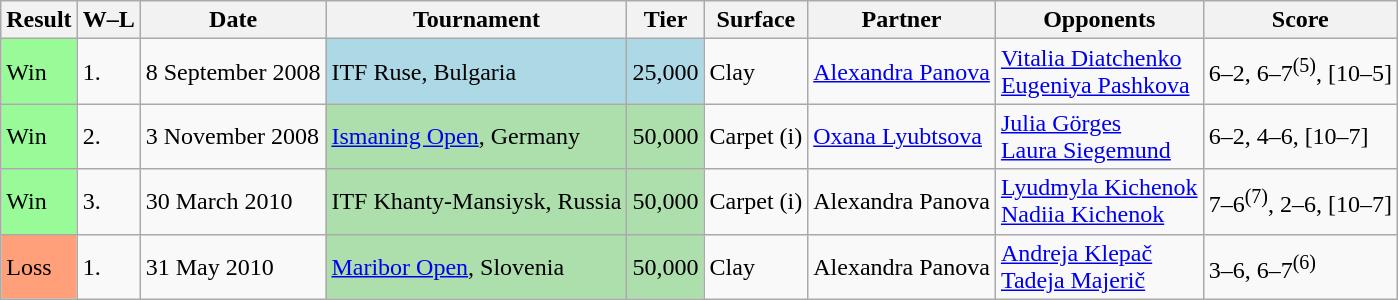<table class="sortable wikitable">
<tr>
<th>Result</th>
<th>W–L</th>
<th>Date</th>
<th>Tournament</th>
<th>Tier</th>
<th>Surface</th>
<th>Partner</th>
<th>Opponents</th>
<th class="unsortable">Score</th>
</tr>
<tr>
<td style="background:#98fb98;">Win</td>
<td>1.</td>
<td>8 September 2008</td>
<td style="background:lightblue;">ITF Ruse, Bulgaria</td>
<td style="background:lightblue;">25,000</td>
<td>Clay</td>
<td> <a href='#'>Alexandra Panova</a></td>
<td> <a href='#'>Vitalia Diatchenko</a> <br>  <a href='#'>Eugeniya Pashkova</a></td>
<td>6–2, 6–7<sup>(5)</sup>, [10–5]</td>
</tr>
<tr>
<td style="background:#98fb98;">Win</td>
<td>2.</td>
<td>3 November 2008</td>
<td style="background:#addfad;"><a href='#'>Ismaning Open</a>, Germany</td>
<td style="background:#addfad;">50,000</td>
<td>Carpet (i)</td>
<td> <a href='#'>Oxana Lyubtsova</a></td>
<td> <a href='#'>Julia Görges</a> <br>  <a href='#'>Laura Siegemund</a></td>
<td>6–2, 4–6, [10–7]</td>
</tr>
<tr>
<td style="background:#98fb98;">Win</td>
<td>3.</td>
<td>30 March 2010</td>
<td style="background:#addfad;">ITF Khanty-Mansiysk, Russia</td>
<td style="background:#addfad;">50,000</td>
<td>Carpet (i)</td>
<td> Alexandra Panova</td>
<td> <a href='#'>Lyudmyla Kichenok</a> <br>  <a href='#'>Nadiia Kichenok</a></td>
<td>7–6<sup>(7)</sup>, 2–6, [10–7]</td>
</tr>
<tr>
<td style="background:#ffa07a;">Loss</td>
<td>1.</td>
<td>31 May 2010</td>
<td style="background:#addfad;"><a href='#'>Maribor Open</a>, Slovenia</td>
<td style="background:#addfad;">50,000</td>
<td>Clay</td>
<td> Alexandra Panova</td>
<td> <a href='#'>Andreja Klepač</a> <br>  <a href='#'>Tadeja Majerič</a></td>
<td>3–6, 6–7<sup>(6)</sup></td>
</tr>
</table>
